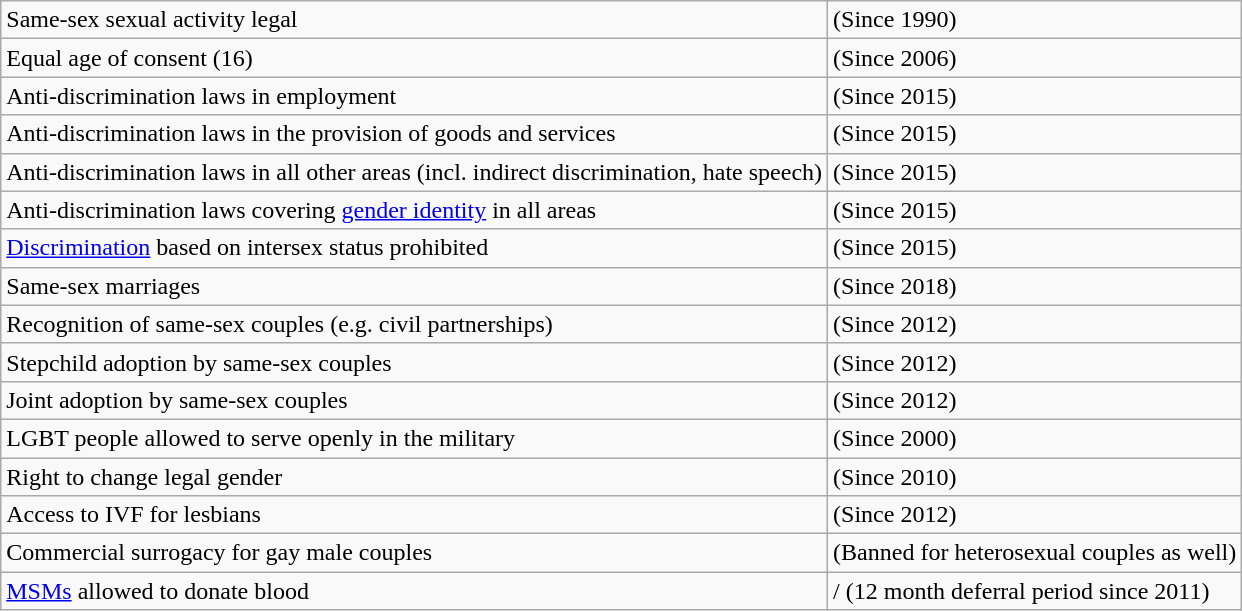<table class="wikitable">
<tr>
<td>Same-sex sexual activity legal</td>
<td> (Since 1990)</td>
</tr>
<tr>
<td>Equal age of consent (16)</td>
<td> (Since 2006)</td>
</tr>
<tr>
<td>Anti-discrimination laws in employment</td>
<td> (Since 2015)</td>
</tr>
<tr>
<td>Anti-discrimination laws in the provision of goods and services</td>
<td> (Since 2015)</td>
</tr>
<tr>
<td>Anti-discrimination laws in all other areas (incl. indirect discrimination, hate speech)</td>
<td> (Since 2015)</td>
</tr>
<tr>
<td>Anti-discrimination laws covering <a href='#'>gender identity</a> in all areas</td>
<td> (Since 2015)</td>
</tr>
<tr>
<td><a href='#'>Discrimination</a> based on intersex status prohibited</td>
<td> (Since 2015)</td>
</tr>
<tr>
<td>Same-sex marriages</td>
<td> (Since 2018)</td>
</tr>
<tr>
<td>Recognition of same-sex couples (e.g. civil partnerships)</td>
<td> (Since 2012)</td>
</tr>
<tr>
<td>Stepchild adoption by same-sex couples</td>
<td> (Since 2012)</td>
</tr>
<tr>
<td>Joint adoption by same-sex couples</td>
<td> (Since 2012)</td>
</tr>
<tr>
<td>LGBT people allowed to serve openly in the military</td>
<td> (Since 2000)</td>
</tr>
<tr>
<td>Right to change legal gender</td>
<td> (Since 2010)</td>
</tr>
<tr>
<td>Access to IVF for lesbians</td>
<td> (Since 2012)</td>
</tr>
<tr>
<td>Commercial surrogacy for gay male couples</td>
<td> (Banned for heterosexual couples as well)</td>
</tr>
<tr>
<td><a href='#'>MSMs</a> allowed to donate blood</td>
<td>/ (12 month deferral period since 2011)</td>
</tr>
</table>
